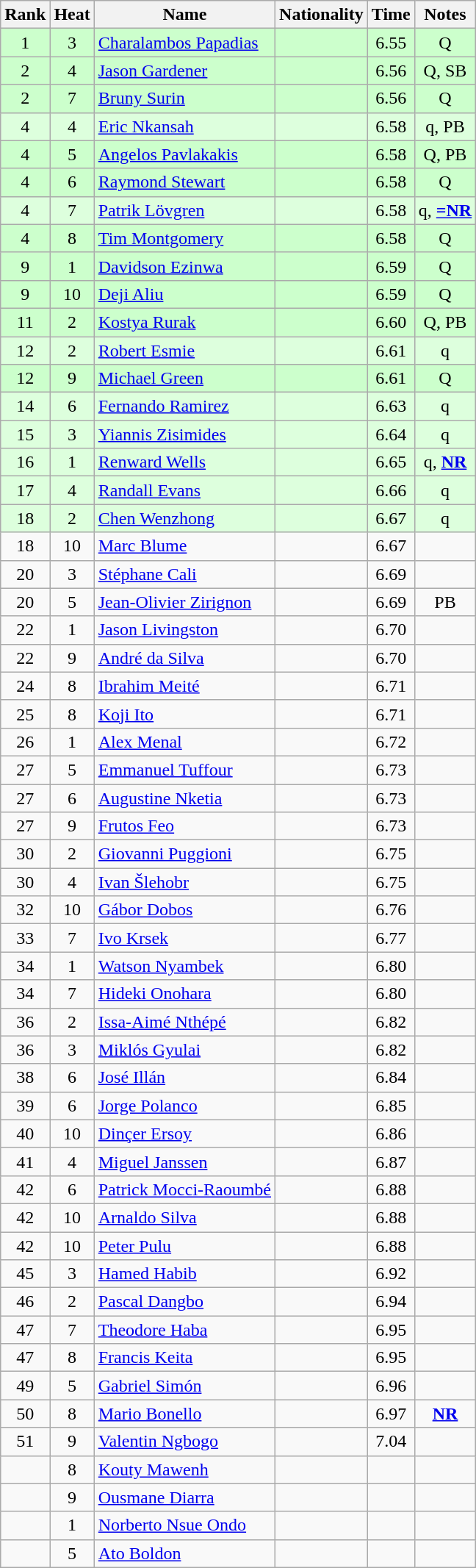<table class="wikitable sortable" style="text-align:center">
<tr>
<th>Rank</th>
<th>Heat</th>
<th>Name</th>
<th>Nationality</th>
<th>Time</th>
<th>Notes</th>
</tr>
<tr bgcolor=ccffcc>
<td>1</td>
<td>3</td>
<td align="left"><a href='#'>Charalambos Papadias</a></td>
<td align=left></td>
<td>6.55</td>
<td>Q</td>
</tr>
<tr bgcolor=ccffcc>
<td>2</td>
<td>4</td>
<td align="left"><a href='#'>Jason Gardener</a></td>
<td align=left></td>
<td>6.56</td>
<td>Q, SB</td>
</tr>
<tr bgcolor=ccffcc>
<td>2</td>
<td>7</td>
<td align="left"><a href='#'>Bruny Surin</a></td>
<td align=left></td>
<td>6.56</td>
<td>Q</td>
</tr>
<tr bgcolor=ddffdd>
<td>4</td>
<td>4</td>
<td align="left"><a href='#'>Eric Nkansah</a></td>
<td align=left></td>
<td>6.58</td>
<td>q, PB</td>
</tr>
<tr bgcolor=ccffcc>
<td>4</td>
<td>5</td>
<td align="left"><a href='#'>Angelos Pavlakakis</a></td>
<td align=left></td>
<td>6.58</td>
<td>Q, PB</td>
</tr>
<tr bgcolor=ccffcc>
<td>4</td>
<td>6</td>
<td align="left"><a href='#'>Raymond Stewart</a></td>
<td align=left></td>
<td>6.58</td>
<td>Q</td>
</tr>
<tr bgcolor=ddffdd>
<td>4</td>
<td>7</td>
<td align="left"><a href='#'>Patrik Lövgren</a></td>
<td align=left></td>
<td>6.58</td>
<td>q, <strong><a href='#'>=NR</a></strong></td>
</tr>
<tr bgcolor=ccffcc>
<td>4</td>
<td>8</td>
<td align="left"><a href='#'>Tim Montgomery</a></td>
<td align=left></td>
<td>6.58</td>
<td>Q</td>
</tr>
<tr bgcolor=ccffcc>
<td>9</td>
<td>1</td>
<td align="left"><a href='#'>Davidson Ezinwa</a></td>
<td align=left></td>
<td>6.59</td>
<td>Q</td>
</tr>
<tr bgcolor=ccffcc>
<td>9</td>
<td>10</td>
<td align="left"><a href='#'>Deji Aliu</a></td>
<td align=left></td>
<td>6.59</td>
<td>Q</td>
</tr>
<tr bgcolor=ccffcc>
<td>11</td>
<td>2</td>
<td align="left"><a href='#'>Kostya Rurak</a></td>
<td align=left></td>
<td>6.60</td>
<td>Q, PB</td>
</tr>
<tr bgcolor=ddffdd>
<td>12</td>
<td>2</td>
<td align="left"><a href='#'>Robert Esmie</a></td>
<td align=left></td>
<td>6.61</td>
<td>q</td>
</tr>
<tr bgcolor=ccffcc>
<td>12</td>
<td>9</td>
<td align="left"><a href='#'>Michael Green</a></td>
<td align=left></td>
<td>6.61</td>
<td>Q</td>
</tr>
<tr bgcolor=ddffdd>
<td>14</td>
<td>6</td>
<td align="left"><a href='#'>Fernando Ramirez</a></td>
<td align=left></td>
<td>6.63</td>
<td>q</td>
</tr>
<tr bgcolor=ddffdd>
<td>15</td>
<td>3</td>
<td align="left"><a href='#'>Yiannis Zisimides</a></td>
<td align=left></td>
<td>6.64</td>
<td>q</td>
</tr>
<tr bgcolor=ddffdd>
<td>16</td>
<td>1</td>
<td align="left"><a href='#'>Renward Wells</a></td>
<td align=left></td>
<td>6.65</td>
<td>q, <strong><a href='#'>NR</a></strong></td>
</tr>
<tr bgcolor=ddffdd>
<td>17</td>
<td>4</td>
<td align="left"><a href='#'>Randall Evans</a></td>
<td align=left></td>
<td>6.66</td>
<td>q</td>
</tr>
<tr bgcolor=ddffdd>
<td>18</td>
<td>2</td>
<td align="left"><a href='#'>Chen Wenzhong</a></td>
<td align=left></td>
<td>6.67</td>
<td>q</td>
</tr>
<tr>
<td>18</td>
<td>10</td>
<td align="left"><a href='#'>Marc Blume</a></td>
<td align=left></td>
<td>6.67</td>
<td></td>
</tr>
<tr>
<td>20</td>
<td>3</td>
<td align="left"><a href='#'>Stéphane Cali</a></td>
<td align=left></td>
<td>6.69</td>
<td></td>
</tr>
<tr>
<td>20</td>
<td>5</td>
<td align="left"><a href='#'>Jean-Olivier Zirignon</a></td>
<td align=left></td>
<td>6.69</td>
<td>PB</td>
</tr>
<tr>
<td>22</td>
<td>1</td>
<td align="left"><a href='#'>Jason Livingston</a></td>
<td align=left></td>
<td>6.70</td>
<td></td>
</tr>
<tr>
<td>22</td>
<td>9</td>
<td align="left"><a href='#'>André da Silva</a></td>
<td align=left></td>
<td>6.70</td>
<td></td>
</tr>
<tr>
<td>24</td>
<td>8</td>
<td align="left"><a href='#'>Ibrahim Meité</a></td>
<td align=left></td>
<td>6.71</td>
<td></td>
</tr>
<tr>
<td>25</td>
<td>8</td>
<td align="left"><a href='#'>Koji Ito</a></td>
<td align=left></td>
<td>6.71</td>
<td></td>
</tr>
<tr>
<td>26</td>
<td>1</td>
<td align="left"><a href='#'>Alex Menal</a></td>
<td align=left></td>
<td>6.72</td>
<td></td>
</tr>
<tr>
<td>27</td>
<td>5</td>
<td align="left"><a href='#'>Emmanuel Tuffour</a></td>
<td align=left></td>
<td>6.73</td>
<td></td>
</tr>
<tr>
<td>27</td>
<td>6</td>
<td align="left"><a href='#'>Augustine Nketia</a></td>
<td align=left></td>
<td>6.73</td>
<td></td>
</tr>
<tr>
<td>27</td>
<td>9</td>
<td align="left"><a href='#'>Frutos Feo</a></td>
<td align=left></td>
<td>6.73</td>
<td></td>
</tr>
<tr>
<td>30</td>
<td>2</td>
<td align="left"><a href='#'>Giovanni Puggioni</a></td>
<td align=left></td>
<td>6.75</td>
<td></td>
</tr>
<tr>
<td>30</td>
<td>4</td>
<td align="left"><a href='#'>Ivan Šlehobr</a></td>
<td align=left></td>
<td>6.75</td>
<td></td>
</tr>
<tr>
<td>32</td>
<td>10</td>
<td align="left"><a href='#'>Gábor Dobos</a></td>
<td align=left></td>
<td>6.76</td>
<td></td>
</tr>
<tr>
<td>33</td>
<td>7</td>
<td align="left"><a href='#'>Ivo Krsek</a></td>
<td align=left></td>
<td>6.77</td>
<td></td>
</tr>
<tr>
<td>34</td>
<td>1</td>
<td align="left"><a href='#'>Watson Nyambek</a></td>
<td align=left></td>
<td>6.80</td>
<td></td>
</tr>
<tr>
<td>34</td>
<td>7</td>
<td align="left"><a href='#'>Hideki Onohara</a></td>
<td align=left></td>
<td>6.80</td>
<td></td>
</tr>
<tr>
<td>36</td>
<td>2</td>
<td align="left"><a href='#'>Issa-Aimé Nthépé</a></td>
<td align=left></td>
<td>6.82</td>
<td></td>
</tr>
<tr>
<td>36</td>
<td>3</td>
<td align="left"><a href='#'>Miklós Gyulai</a></td>
<td align=left></td>
<td>6.82</td>
<td></td>
</tr>
<tr>
<td>38</td>
<td>6</td>
<td align="left"><a href='#'>José Illán</a></td>
<td align=left></td>
<td>6.84</td>
<td></td>
</tr>
<tr>
<td>39</td>
<td>6</td>
<td align="left"><a href='#'>Jorge Polanco</a></td>
<td align=left></td>
<td>6.85</td>
<td></td>
</tr>
<tr>
<td>40</td>
<td>10</td>
<td align="left"><a href='#'>Dinçer Ersoy</a></td>
<td align=left></td>
<td>6.86</td>
<td></td>
</tr>
<tr>
<td>41</td>
<td>4</td>
<td align="left"><a href='#'>Miguel Janssen</a></td>
<td align=left></td>
<td>6.87</td>
<td></td>
</tr>
<tr>
<td>42</td>
<td>6</td>
<td align="left"><a href='#'>Patrick Mocci-Raoumbé</a></td>
<td align=left></td>
<td>6.88</td>
<td></td>
</tr>
<tr>
<td>42</td>
<td>10</td>
<td align="left"><a href='#'>Arnaldo Silva</a></td>
<td align=left></td>
<td>6.88</td>
<td></td>
</tr>
<tr>
<td>42</td>
<td>10</td>
<td align="left"><a href='#'>Peter Pulu</a></td>
<td align=left></td>
<td>6.88</td>
<td></td>
</tr>
<tr>
<td>45</td>
<td>3</td>
<td align="left"><a href='#'>Hamed Habib</a></td>
<td align=left></td>
<td>6.92</td>
<td></td>
</tr>
<tr>
<td>46</td>
<td>2</td>
<td align="left"><a href='#'>Pascal Dangbo</a></td>
<td align=left></td>
<td>6.94</td>
<td></td>
</tr>
<tr>
<td>47</td>
<td>7</td>
<td align="left"><a href='#'>Theodore Haba</a></td>
<td align=left></td>
<td>6.95</td>
<td></td>
</tr>
<tr>
<td>47</td>
<td>8</td>
<td align="left"><a href='#'>Francis Keita</a></td>
<td align=left></td>
<td>6.95</td>
<td></td>
</tr>
<tr>
<td>49</td>
<td>5</td>
<td align="left"><a href='#'>Gabriel Simón</a></td>
<td align=left></td>
<td>6.96</td>
<td></td>
</tr>
<tr>
<td>50</td>
<td>8</td>
<td align="left"><a href='#'>Mario Bonello</a></td>
<td align=left></td>
<td>6.97</td>
<td><strong><a href='#'>NR</a></strong></td>
</tr>
<tr>
<td>51</td>
<td>9</td>
<td align="left"><a href='#'>Valentin Ngbogo</a></td>
<td align=left></td>
<td>7.04</td>
<td></td>
</tr>
<tr>
<td></td>
<td>8</td>
<td align="left"><a href='#'>Kouty Mawenh</a></td>
<td align=left></td>
<td></td>
<td></td>
</tr>
<tr>
<td></td>
<td>9</td>
<td align="left"><a href='#'>Ousmane Diarra</a></td>
<td align=left></td>
<td></td>
<td></td>
</tr>
<tr>
<td></td>
<td>1</td>
<td align="left"><a href='#'>Norberto Nsue Ondo</a></td>
<td align=left></td>
<td></td>
<td></td>
</tr>
<tr>
<td></td>
<td>5</td>
<td align="left"><a href='#'>Ato Boldon</a></td>
<td align=left></td>
<td></td>
<td></td>
</tr>
</table>
